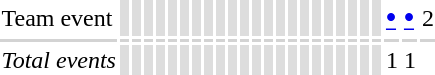<table>
<tr>
<td align=left>Team event</td>
<td style="background:#ddd"> </td>
<td style="background:#ddd"> </td>
<td style="background:#ddd"> </td>
<td style="background:#ddd"> </td>
<td style="background:#ddd"> </td>
<td style="background:#ddd"> </td>
<td style="background:#ddd"> </td>
<td style="background:#ddd"> </td>
<td style="background:#ddd"> </td>
<td style="background:#ddd"> </td>
<td style="background:#ddd"> </td>
<td style="background:#ddd"> </td>
<td style="background:#ddd"> </td>
<td style="background:#ddd"> </td>
<td style="background:#ddd"> </td>
<td style="background:#ddd"> </td>
<td style="background:#ddd"> </td>
<td style="background:#ddd"> </td>
<td style="background:#ddd"> </td>
<td style="background:#ddd"> </td>
<td style="background:#ddd"> </td>
<td style="background:#ddd"> </td>
<td><big><strong><a href='#'>•</a></strong></big></td>
<td><big><strong><a href='#'>•</a></strong></big></td>
<td>2</td>
</tr>
<tr bgcolor=lightgray>
<td></td>
<td></td>
<td></td>
<td></td>
<td></td>
<td></td>
<td></td>
<td></td>
<td></td>
<td></td>
<td></td>
<td></td>
<td></td>
<td></td>
<td></td>
<td></td>
<td></td>
<td></td>
<td></td>
<td></td>
<td></td>
<td></td>
<td></td>
<td></td>
<td></td>
<td></td>
</tr>
<tr>
<td><em>Total events</em></td>
<td style="background:#ddd"> </td>
<td style="background:#ddd"> </td>
<td style="background:#ddd"> </td>
<td style="background:#ddd"> </td>
<td style="background:#ddd"> </td>
<td style="background:#ddd"> </td>
<td style="background:#ddd"> </td>
<td style="background:#ddd"> </td>
<td style="background:#ddd"> </td>
<td style="background:#ddd"> </td>
<td style="background:#ddd"> </td>
<td style="background:#ddd"> </td>
<td style="background:#ddd"> </td>
<td style="background:#ddd"> </td>
<td style="background:#ddd"> </td>
<td style="background:#ddd"> </td>
<td style="background:#ddd"> </td>
<td style="background:#ddd"> </td>
<td style="background:#ddd"> </td>
<td style="background:#ddd"> </td>
<td style="background:#ddd"> </td>
<td style="background:#ddd"> </td>
<td>1</td>
<td>1</td>
</tr>
</table>
